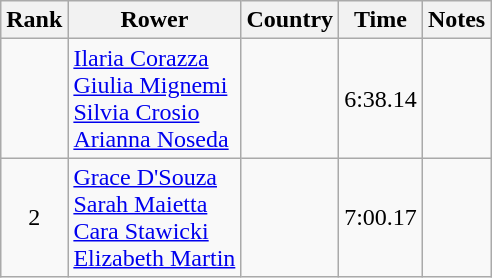<table class="wikitable" style="text-align:center">
<tr>
<th>Rank</th>
<th>Rower</th>
<th>Country</th>
<th>Time</th>
<th>Notes</th>
</tr>
<tr>
<td></td>
<td align="left"><a href='#'>Ilaria Corazza</a><br><a href='#'>Giulia Mignemi</a><br><a href='#'>Silvia Crosio</a><br><a href='#'>Arianna Noseda</a></td>
<td align="left"></td>
<td>6:38.14</td>
<td></td>
</tr>
<tr>
<td>2</td>
<td align="left"><a href='#'>Grace D'Souza</a><br><a href='#'>Sarah Maietta</a><br><a href='#'>Cara Stawicki</a><br><a href='#'>Elizabeth Martin</a></td>
<td align="left"></td>
<td>7:00.17</td>
<td></td>
</tr>
</table>
